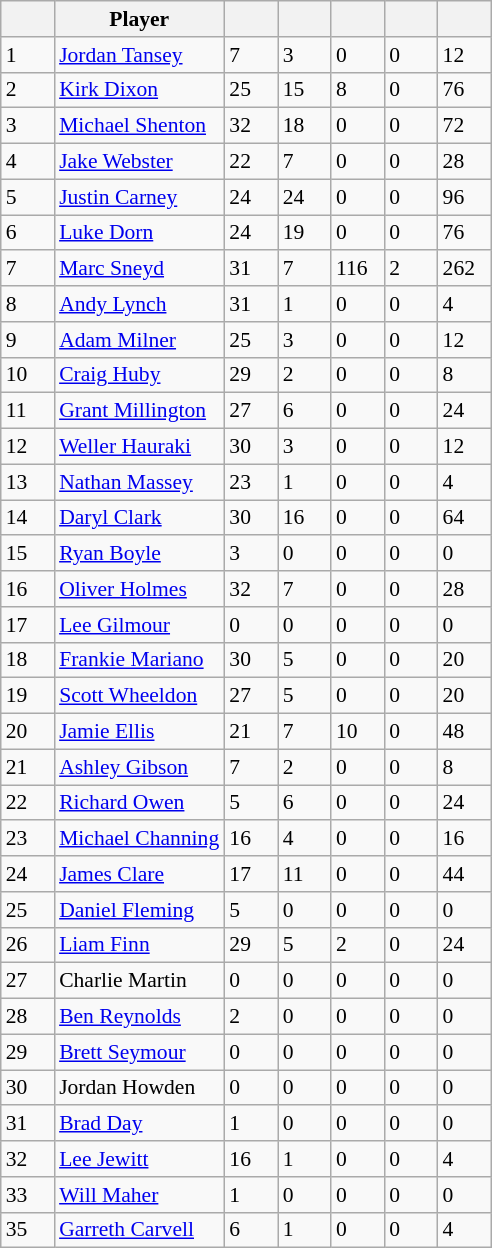<table class="wikitable defaultcenter col2left" style="font-size:90%;">
<tr>
<th style="width:2em;"></th>
<th>Player</th>
<th style="width:2em;"></th>
<th style="width:2em;"></th>
<th style="width:2em;"></th>
<th style="width:2em;"></th>
<th style="width:2em;"></th>
</tr>
<tr>
<td>1</td>
<td> <a href='#'>Jordan Tansey</a></td>
<td>7</td>
<td>3</td>
<td>0</td>
<td>0</td>
<td>12</td>
</tr>
<tr>
<td>2</td>
<td> <a href='#'>Kirk Dixon</a></td>
<td>25</td>
<td>15</td>
<td>8</td>
<td>0</td>
<td>76</td>
</tr>
<tr>
<td>3</td>
<td> <a href='#'>Michael Shenton</a></td>
<td>32</td>
<td>18</td>
<td>0</td>
<td>0</td>
<td>72</td>
</tr>
<tr>
<td>4</td>
<td> <a href='#'>Jake Webster</a></td>
<td>22</td>
<td>7</td>
<td>0</td>
<td>0</td>
<td>28</td>
</tr>
<tr>
<td>5</td>
<td> <a href='#'>Justin Carney</a></td>
<td>24</td>
<td>24</td>
<td>0</td>
<td>0</td>
<td>96</td>
</tr>
<tr>
<td>6</td>
<td> <a href='#'>Luke Dorn</a></td>
<td>24</td>
<td>19</td>
<td>0</td>
<td>0</td>
<td>76</td>
</tr>
<tr>
<td>7</td>
<td> <a href='#'>Marc Sneyd</a></td>
<td>31</td>
<td>7</td>
<td>116</td>
<td>2</td>
<td>262</td>
</tr>
<tr>
<td>8</td>
<td> <a href='#'>Andy Lynch</a></td>
<td>31</td>
<td>1</td>
<td>0</td>
<td>0</td>
<td>4</td>
</tr>
<tr>
<td>9</td>
<td> <a href='#'>Adam Milner</a></td>
<td>25</td>
<td>3</td>
<td>0</td>
<td>0</td>
<td>12</td>
</tr>
<tr>
<td>10</td>
<td> <a href='#'>Craig Huby</a></td>
<td>29</td>
<td>2</td>
<td>0</td>
<td>0</td>
<td>8</td>
</tr>
<tr>
<td>11</td>
<td> <a href='#'>Grant Millington</a></td>
<td>27</td>
<td>6</td>
<td>0</td>
<td>0</td>
<td>24</td>
</tr>
<tr>
<td>12</td>
<td> <a href='#'>Weller Hauraki</a></td>
<td>30</td>
<td>3</td>
<td>0</td>
<td>0</td>
<td>12</td>
</tr>
<tr>
<td>13</td>
<td> <a href='#'>Nathan Massey</a></td>
<td>23</td>
<td>1</td>
<td>0</td>
<td>0</td>
<td>4</td>
</tr>
<tr>
<td>14</td>
<td> <a href='#'>Daryl Clark</a></td>
<td>30</td>
<td>16</td>
<td>0</td>
<td>0</td>
<td>64</td>
</tr>
<tr>
<td>15</td>
<td> <a href='#'>Ryan Boyle</a></td>
<td>3</td>
<td>0</td>
<td>0</td>
<td>0</td>
<td>0</td>
</tr>
<tr>
<td>16</td>
<td> <a href='#'>Oliver Holmes</a></td>
<td>32</td>
<td>7</td>
<td>0</td>
<td>0</td>
<td>28</td>
</tr>
<tr>
<td>17</td>
<td> <a href='#'>Lee Gilmour</a></td>
<td>0</td>
<td>0</td>
<td>0</td>
<td>0</td>
<td>0</td>
</tr>
<tr>
<td>18</td>
<td> <a href='#'>Frankie Mariano</a></td>
<td>30</td>
<td>5</td>
<td>0</td>
<td>0</td>
<td>20</td>
</tr>
<tr>
<td>19</td>
<td> <a href='#'>Scott Wheeldon</a></td>
<td>27</td>
<td>5</td>
<td>0</td>
<td>0</td>
<td>20</td>
</tr>
<tr>
<td>20</td>
<td> <a href='#'>Jamie Ellis</a></td>
<td>21</td>
<td>7</td>
<td>10</td>
<td>0</td>
<td>48</td>
</tr>
<tr>
<td>21</td>
<td> <a href='#'>Ashley Gibson</a></td>
<td>7</td>
<td>2</td>
<td>0</td>
<td>0</td>
<td>8</td>
</tr>
<tr>
<td>22</td>
<td> <a href='#'>Richard Owen</a></td>
<td>5</td>
<td>6</td>
<td>0</td>
<td>0</td>
<td>24</td>
</tr>
<tr>
<td>23</td>
<td> <a href='#'>Michael Channing</a></td>
<td>16</td>
<td>4</td>
<td>0</td>
<td>0</td>
<td>16</td>
</tr>
<tr>
<td>24</td>
<td> <a href='#'>James Clare</a></td>
<td>17</td>
<td>11</td>
<td>0</td>
<td>0</td>
<td>44</td>
</tr>
<tr>
<td>25</td>
<td> <a href='#'>Daniel Fleming</a></td>
<td>5</td>
<td>0</td>
<td>0</td>
<td>0</td>
<td>0</td>
</tr>
<tr>
<td>26</td>
<td> <a href='#'>Liam Finn</a></td>
<td>29</td>
<td>5</td>
<td>2</td>
<td>0</td>
<td>24</td>
</tr>
<tr>
<td>27</td>
<td> Charlie Martin</td>
<td>0</td>
<td>0</td>
<td>0</td>
<td>0</td>
<td>0</td>
</tr>
<tr>
<td>28</td>
<td> <a href='#'>Ben Reynolds</a></td>
<td>2</td>
<td>0</td>
<td>0</td>
<td>0</td>
<td>0</td>
</tr>
<tr>
<td>29</td>
<td> <a href='#'>Brett Seymour</a></td>
<td>0</td>
<td>0</td>
<td>0</td>
<td>0</td>
<td>0</td>
</tr>
<tr>
<td>30</td>
<td> Jordan Howden</td>
<td>0</td>
<td>0</td>
<td>0</td>
<td>0</td>
<td>0</td>
</tr>
<tr>
<td>31</td>
<td> <a href='#'>Brad Day</a></td>
<td>1</td>
<td>0</td>
<td>0</td>
<td>0</td>
<td>0</td>
</tr>
<tr>
<td>32</td>
<td> <a href='#'>Lee Jewitt</a></td>
<td>16</td>
<td>1</td>
<td>0</td>
<td>0</td>
<td>4</td>
</tr>
<tr>
<td>33</td>
<td> <a href='#'>Will Maher</a></td>
<td>1</td>
<td>0</td>
<td>0</td>
<td>0</td>
<td>0</td>
</tr>
<tr>
<td>35</td>
<td> <a href='#'>Garreth Carvell</a></td>
<td>6</td>
<td>1</td>
<td>0</td>
<td>0</td>
<td>4</td>
</tr>
</table>
